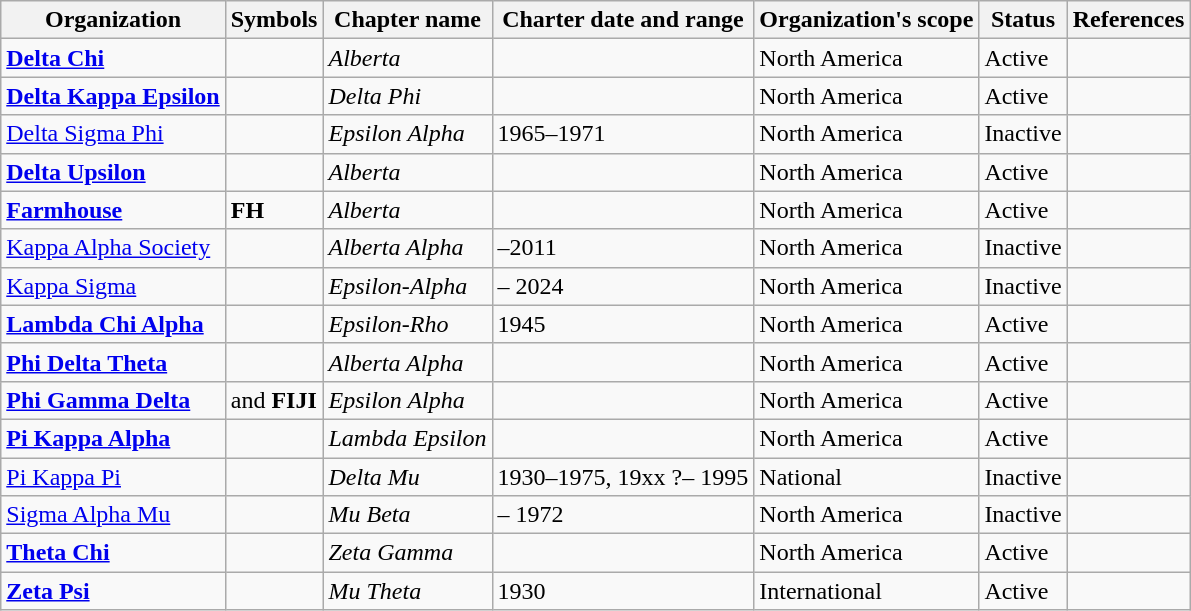<table class="wikitable sortable">
<tr>
<th>Organization</th>
<th>Symbols</th>
<th>Chapter name</th>
<th>Charter date and range</th>
<th>Organization's scope</th>
<th>Status</th>
<th>References</th>
</tr>
<tr>
<td><a href='#'><strong>Delta Chi</strong></a></td>
<td><strong></strong></td>
<td><em>Alberta</em></td>
<td></td>
<td>North America</td>
<td>Active</td>
<td></td>
</tr>
<tr>
<td><a href='#'><strong>Delta Kappa Epsilon</strong></a></td>
<td><strong></strong></td>
<td><em>Delta Phi</em></td>
<td></td>
<td>North America</td>
<td>Active</td>
<td></td>
</tr>
<tr>
<td><a href='#'>Delta Sigma Phi</a></td>
<td><strong></strong></td>
<td><em>Epsilon Alpha</em></td>
<td>1965–1971</td>
<td>North America</td>
<td>Inactive</td>
<td></td>
</tr>
<tr>
<td><a href='#'><strong>Delta Upsilon</strong></a></td>
<td><strong></strong></td>
<td><em>Alberta</em></td>
<td></td>
<td>North America</td>
<td>Active</td>
<td></td>
</tr>
<tr>
<td><a href='#'><strong>Farmhouse</strong></a></td>
<td><strong>FH</strong></td>
<td><em>Alberta</em></td>
<td></td>
<td>North America</td>
<td>Active</td>
<td></td>
</tr>
<tr>
<td><a href='#'>Kappa Alpha Society</a></td>
<td><strong></strong></td>
<td><em>Alberta Alpha</em></td>
<td>–2011</td>
<td>North America</td>
<td>Inactive</td>
<td></td>
</tr>
<tr>
<td><a href='#'>Kappa Sigma</a></td>
<td><strong></strong></td>
<td><em>Epsilon-Alpha</em></td>
<td> – 2024</td>
<td>North America</td>
<td>Inactive</td>
<td></td>
</tr>
<tr>
<td><a href='#'><strong>Lambda Chi Alpha</strong></a></td>
<td><strong></strong></td>
<td><em>Epsilon-Rho</em></td>
<td>1945</td>
<td>North America</td>
<td>Active</td>
<td></td>
</tr>
<tr>
<td><a href='#'><strong>Phi Delta Theta</strong></a></td>
<td><strong></strong></td>
<td><em>Alberta Alpha</em></td>
<td></td>
<td>North America</td>
<td>Active</td>
<td></td>
</tr>
<tr>
<td><a href='#'><strong>Phi Gamma Delta</strong></a></td>
<td><strong></strong> and <strong>FIJI</strong></td>
<td><em>Epsilon Alpha</em></td>
<td></td>
<td>North America</td>
<td>Active</td>
<td></td>
</tr>
<tr>
<td><a href='#'><strong>Pi Kappa Alpha</strong></a></td>
<td><strong></strong></td>
<td><em>Lambda Epsilon</em></td>
<td></td>
<td>North America</td>
<td>Active</td>
<td></td>
</tr>
<tr>
<td><a href='#'>Pi Kappa Pi</a></td>
<td><strong></strong></td>
<td><em>Delta Mu</em></td>
<td>1930–1975, 19xx ?– 1995</td>
<td>National</td>
<td>Inactive</td>
<td></td>
</tr>
<tr>
<td><a href='#'>Sigma Alpha Mu</a></td>
<td><strong></strong></td>
<td><em>Mu Beta</em></td>
<td> – 1972</td>
<td>North America</td>
<td>Inactive</td>
<td></td>
</tr>
<tr>
<td><a href='#'><strong>Theta Chi</strong></a></td>
<td><strong></strong></td>
<td><em>Zeta Gamma</em></td>
<td></td>
<td>North America</td>
<td>Active</td>
<td></td>
</tr>
<tr>
<td><a href='#'><strong>Zeta Psi</strong></a></td>
<td><strong></strong></td>
<td><em>Mu Theta</em></td>
<td>1930</td>
<td>International</td>
<td>Active</td>
<td></td>
</tr>
</table>
